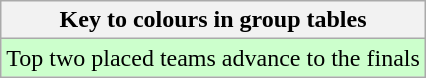<table class="wikitable">
<tr>
<th>Key to colours in group tables</th>
</tr>
<tr bgcolor=#ccffcc>
<td>Top two placed teams advance to the finals</td>
</tr>
</table>
